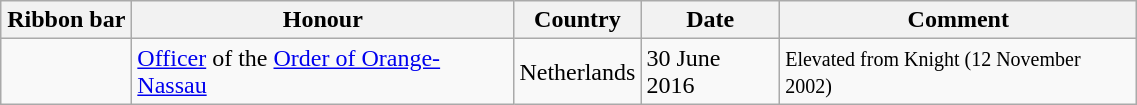<table class="wikitable" style="width:60%;">
<tr>
<th style="width:80px;">Ribbon bar</th>
<th>Honour</th>
<th>Country</th>
<th>Date</th>
<th>Comment</th>
</tr>
<tr>
<td></td>
<td><a href='#'>Officer</a> of the <a href='#'>Order of Orange-Nassau</a></td>
<td>Netherlands</td>
<td>30 June 2016</td>
<td><small>Elevated from Knight (12 November 2002)</small></td>
</tr>
</table>
